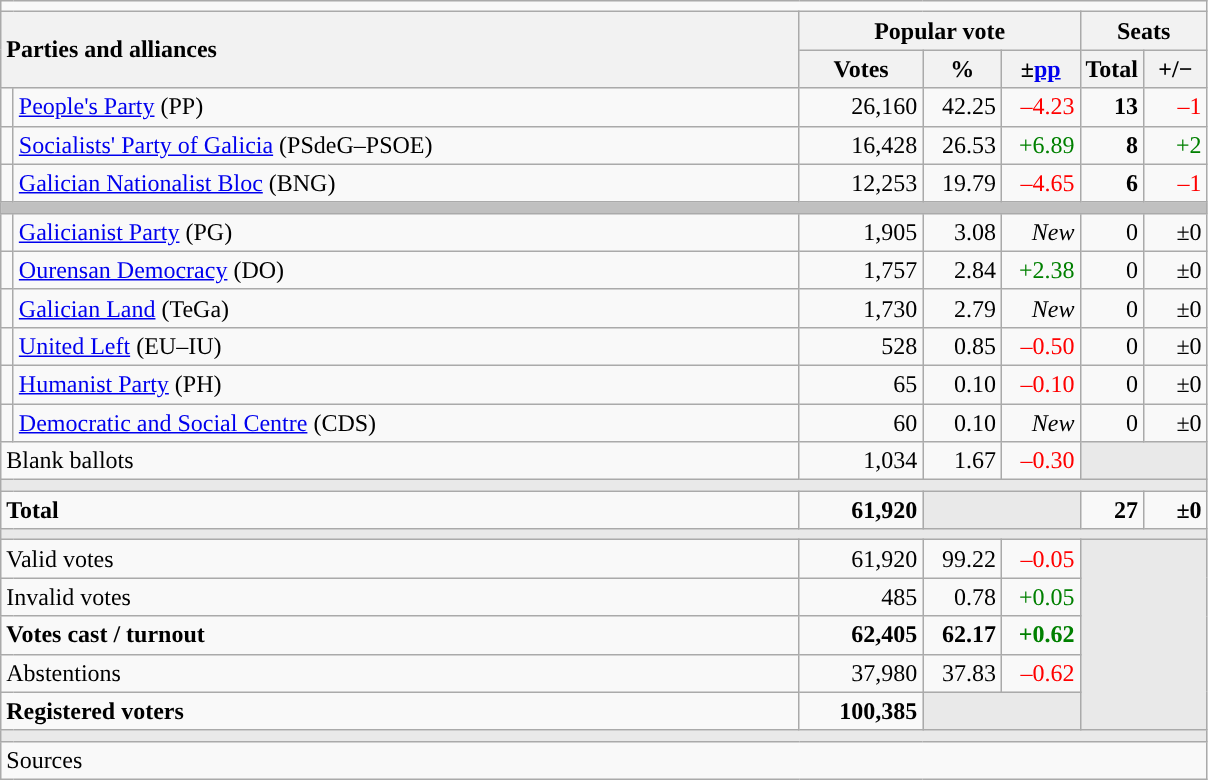<table class="wikitable" style="text-align:right;">
<tr>
<td colspan="7"></td>
</tr>
<tr>
<th style="text-align:left;" rowspan="2" colspan="2" width="525">Parties and alliances</th>
<th colspan="3">Popular vote</th>
<th colspan="2">Seats</th>
</tr>
<tr>
<th width="75">Votes</th>
<th width="45">%</th>
<th width="45">±<a href='#'>pp</a></th>
<th width="35">Total</th>
<th width="35">+/−</th>
</tr>
<tr>
<td width="1" style="color:inherit;background:"></td>
<td align="left"><a href='#'>People's Party</a> (PP)</td>
<td>26,160</td>
<td>42.25</td>
<td style="color:red;">–4.23</td>
<td><strong>13</strong></td>
<td style="color:red;">–1</td>
</tr>
<tr>
<td style="color:inherit;background:"></td>
<td align="left"><a href='#'>Socialists' Party of Galicia</a> (PSdeG–PSOE)</td>
<td>16,428</td>
<td>26.53</td>
<td style="color:green;">+6.89</td>
<td><strong>8</strong></td>
<td style="color:green;">+2</td>
</tr>
<tr>
<td style="color:inherit;background:"></td>
<td align="left"><a href='#'>Galician Nationalist Bloc</a> (BNG)</td>
<td>12,253</td>
<td>19.79</td>
<td style="color:red;">–4.65</td>
<td><strong>6</strong></td>
<td style="color:red;">–1</td>
</tr>
<tr>
<td colspan="7" bgcolor="#C0C0C0"></td>
</tr>
<tr>
<td style="color:inherit;background:"></td>
<td align="left"><a href='#'>Galicianist Party</a> (PG)</td>
<td>1,905</td>
<td>3.08</td>
<td><em>New</em></td>
<td>0</td>
<td>±0</td>
</tr>
<tr>
<td style="color:inherit;background:"></td>
<td align="left"><a href='#'>Ourensan Democracy</a> (DO)</td>
<td>1,757</td>
<td>2.84</td>
<td style="color:green;">+2.38</td>
<td>0</td>
<td>±0</td>
</tr>
<tr>
<td style="color:inherit;background:"></td>
<td align="left"><a href='#'>Galician Land</a> (TeGa)</td>
<td>1,730</td>
<td>2.79</td>
<td><em>New</em></td>
<td>0</td>
<td>±0</td>
</tr>
<tr>
<td style="color:inherit;background:"></td>
<td align="left"><a href='#'>United Left</a> (EU–IU)</td>
<td>528</td>
<td>0.85</td>
<td style="color:red;">–0.50</td>
<td>0</td>
<td>±0</td>
</tr>
<tr>
<td style="color:inherit;background:"></td>
<td align="left"><a href='#'>Humanist Party</a> (PH)</td>
<td>65</td>
<td>0.10</td>
<td style="color:red;">–0.10</td>
<td>0</td>
<td>±0</td>
</tr>
<tr>
<td style="color:inherit;background:"></td>
<td align="left"><a href='#'>Democratic and Social Centre</a> (CDS)</td>
<td>60</td>
<td>0.10</td>
<td><em>New</em></td>
<td>0</td>
<td>±0</td>
</tr>
<tr>
<td align="left" colspan="2">Blank ballots</td>
<td>1,034</td>
<td>1.67</td>
<td style="color:red;">–0.30</td>
<td bgcolor="#E9E9E9" colspan="2"></td>
</tr>
<tr>
<td colspan="7" bgcolor="#E9E9E9"></td>
</tr>
<tr style="font-weight:bold;">
<td align="left" colspan="2">Total</td>
<td>61,920</td>
<td bgcolor="#E9E9E9" colspan="2"></td>
<td>27</td>
<td>±0</td>
</tr>
<tr>
<td colspan="7" bgcolor="#E9E9E9"></td>
</tr>
<tr>
<td align="left" colspan="2">Valid votes</td>
<td>61,920</td>
<td>99.22</td>
<td style="color:red;">–0.05</td>
<td bgcolor="#E9E9E9" colspan="2" rowspan="5"></td>
</tr>
<tr>
<td align="left" colspan="2">Invalid votes</td>
<td>485</td>
<td>0.78</td>
<td style="color:green;">+0.05</td>
</tr>
<tr style="font-weight:bold;">
<td align="left" colspan="2">Votes cast / turnout</td>
<td>62,405</td>
<td>62.17</td>
<td style="color:green;">+0.62</td>
</tr>
<tr>
<td align="left" colspan="2">Abstentions</td>
<td>37,980</td>
<td>37.83</td>
<td style="color:red;">–0.62</td>
</tr>
<tr style="font-weight:bold;">
<td align="left" colspan="2">Registered voters</td>
<td>100,385</td>
<td bgcolor="#E9E9E9" colspan="2"></td>
</tr>
<tr>
<td colspan="7" bgcolor="#E9E9E9"></td>
</tr>
<tr>
<td align="left" colspan="7">Sources</td>
</tr>
</table>
